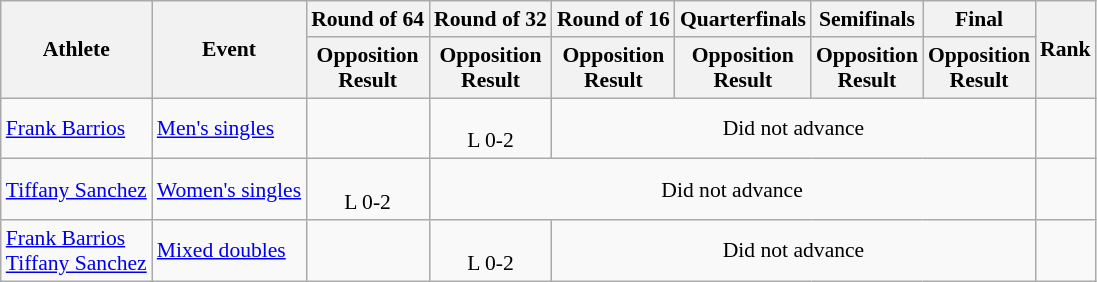<table class="wikitable" style="font-size:90%">
<tr>
<th rowspan="2">Athlete</th>
<th rowspan="2">Event</th>
<th>Round of 64</th>
<th>Round of 32</th>
<th>Round of 16</th>
<th>Quarterfinals</th>
<th>Semifinals</th>
<th>Final</th>
<th rowspan="2">Rank</th>
</tr>
<tr>
<th>Opposition<br>Result</th>
<th>Opposition<br>Result</th>
<th>Opposition<br>Result</th>
<th>Opposition<br>Result</th>
<th>Opposition<br>Result</th>
<th>Opposition<br>Result</th>
</tr>
<tr align=center>
<td align=left><a href='#'>Frank Barrios</a></td>
<td align=left><a href='#'>Men's singles</a></td>
<td></td>
<td><br>L 0-2</td>
<td colspan=4>Did not advance</td>
<td></td>
</tr>
<tr align=center>
<td align=left><a href='#'>Tiffany Sanchez</a></td>
<td align=left><a href='#'>Women's singles</a></td>
<td><br>L 0-2</td>
<td colspan=5>Did not advance</td>
<td></td>
</tr>
<tr align=center>
<td align=left><a href='#'>Frank Barrios</a><br><a href='#'>Tiffany Sanchez</a></td>
<td align=left><a href='#'>Mixed doubles</a></td>
<td></td>
<td><br>L 0-2</td>
<td colspan=4>Did not advance</td>
<td></td>
</tr>
</table>
